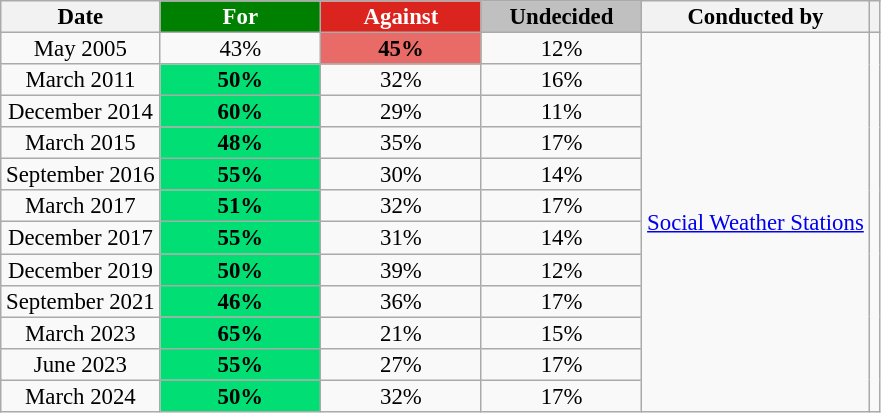<table class="wikitable sortable" style="text-align:center;font-size:95%;line-height:14px">
<tr>
<th scope="col">Date</th>
<th scope="col" data-sort- type="number" style="background:green; color:white; width:100px;">For</th>
<th scope="col" data-sort- type="number" style="background:#dc241f; color:white; width:100px;">Against</th>
<th scope="col" data-sort- type="number" style="background:silver; width:100px;">Undecided</th>
<th scope="col" class="unsortable">Conducted by</th>
<th scope="col" class="unsortable"></th>
</tr>
<tr>
<td>May 2005</td>
<td>43%</td>
<td style="background: rgb(233, 107, 103);"><strong>45%</strong></td>
<td>12%</td>
<td rowspan=12><a href='#'>Social Weather Stations</a></td>
<td rowspan=12></td>
</tr>
<tr>
<td>March 2011</td>
<td style="background: rgb(1, 223, 116);"><strong>50%</strong></td>
<td>32%</td>
<td>16%</td>
</tr>
<tr>
<td>December 2014</td>
<td style="background: rgb(1, 223, 116);"><strong>60%</strong></td>
<td>29%</td>
<td>11%</td>
</tr>
<tr>
<td>March 2015</td>
<td style="background: rgb(1, 223, 116);"><strong>48%</strong></td>
<td>35%</td>
<td>17%</td>
</tr>
<tr>
<td>September 2016</td>
<td style="background: rgb(1, 223, 116);"><strong>55%</strong></td>
<td>30%</td>
<td>14%</td>
</tr>
<tr>
<td>March 2017</td>
<td style="background: rgb(1, 223, 116);"><strong>51%</strong></td>
<td>32%</td>
<td>17%</td>
</tr>
<tr>
<td>December 2017</td>
<td style="background: rgb(1, 223, 116);"><strong>55%</strong></td>
<td>31%</td>
<td>14%</td>
</tr>
<tr>
<td>December 2019</td>
<td style="background: rgb(1, 223, 116);"><strong>50%</strong></td>
<td>39%</td>
<td>12%</td>
</tr>
<tr>
<td>September 2021</td>
<td style="background: rgb(1, 223, 116);"><strong>46%</strong></td>
<td>36%</td>
<td>17%</td>
</tr>
<tr>
<td>March 2023</td>
<td style="background: rgb(1, 223, 116);"><strong>65%</strong></td>
<td>21%</td>
<td>15%</td>
</tr>
<tr>
<td>June 2023</td>
<td style="background: rgb(1, 223, 116);"><strong>55%</strong></td>
<td>27%</td>
<td>17%</td>
</tr>
<tr>
<td>March 2024</td>
<td style="background: rgb(1, 223, 116);"><strong>50%</strong></td>
<td>32%</td>
<td>17%</td>
</tr>
</table>
